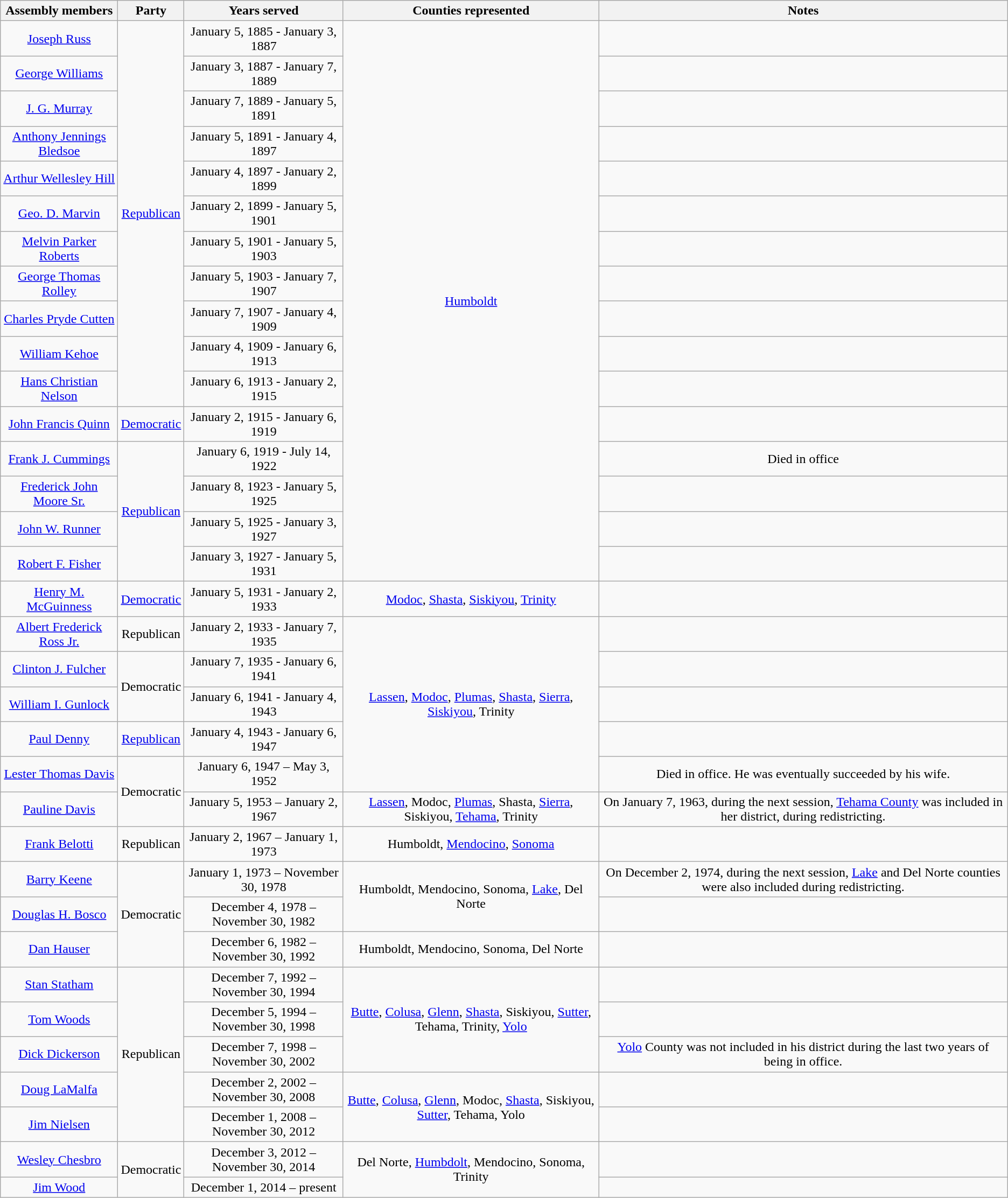<table class=wikitable style="text-align:center">
<tr>
<th>Assembly members</th>
<th>Party</th>
<th>Years served</th>
<th>Counties represented</th>
<th>Notes</th>
</tr>
<tr>
<td><a href='#'>Joseph Russ</a></td>
<td rowspan=11 ><a href='#'>Republican</a></td>
<td>January 5, 1885 - January 3, 1887</td>
<td rowspan=16><a href='#'>Humboldt</a></td>
<td></td>
</tr>
<tr>
<td><a href='#'>George Williams</a></td>
<td>January 3, 1887 - January 7, 1889</td>
<td></td>
</tr>
<tr>
<td><a href='#'>J. G. Murray</a></td>
<td>January 7, 1889 - January 5, 1891</td>
<td></td>
</tr>
<tr>
<td><a href='#'>Anthony Jennings Bledsoe</a></td>
<td>January 5, 1891 - January 4, 1897</td>
<td></td>
</tr>
<tr>
<td><a href='#'>Arthur Wellesley Hill</a></td>
<td>January 4, 1897 - January 2, 1899</td>
<td></td>
</tr>
<tr>
<td><a href='#'>Geo. D. Marvin</a></td>
<td>January 2, 1899 - January 5, 1901</td>
<td></td>
</tr>
<tr>
<td><a href='#'>Melvin Parker Roberts</a></td>
<td>January 5, 1901 - January 5, 1903</td>
<td></td>
</tr>
<tr>
<td><a href='#'>George Thomas Rolley</a></td>
<td>January 5, 1903 - January 7, 1907</td>
<td></td>
</tr>
<tr>
<td><a href='#'>Charles Pryde Cutten</a></td>
<td>January 7, 1907 - January 4, 1909</td>
<td></td>
</tr>
<tr>
<td><a href='#'>William Kehoe</a></td>
<td>January 4, 1909 - January 6, 1913</td>
<td></td>
</tr>
<tr>
<td><a href='#'>Hans Christian Nelson</a></td>
<td>January 6, 1913 - January 2, 1915</td>
<td></td>
</tr>
<tr>
<td><a href='#'>John Francis Quinn</a></td>
<td><a href='#'>Democratic</a></td>
<td>January 2, 1915 - January 6, 1919</td>
<td></td>
</tr>
<tr>
<td><a href='#'>Frank J. Cummings</a></td>
<td rowspan=4 ><a href='#'>Republican</a></td>
<td>January 6, 1919 - July 14, 1922</td>
<td>Died in office</td>
</tr>
<tr>
<td><a href='#'>Frederick John Moore Sr.</a></td>
<td>January 8, 1923 - January 5, 1925</td>
<td></td>
</tr>
<tr>
<td><a href='#'>John W. Runner</a></td>
<td>January 5, 1925 - January 3, 1927</td>
<td></td>
</tr>
<tr>
<td><a href='#'>Robert F. Fisher</a></td>
<td>January 3, 1927 - January 5, 1931</td>
<td></td>
</tr>
<tr>
<td><a href='#'>Henry M. McGuinness</a></td>
<td><a href='#'>Democratic</a></td>
<td>January 5, 1931 - January 2, 1933</td>
<td><a href='#'>Modoc</a>, <a href='#'>Shasta</a>, <a href='#'>Siskiyou</a>, <a href='#'>Trinity</a></td>
<td></td>
</tr>
<tr>
<td><a href='#'>Albert Frederick Ross Jr.</a></td>
<td>Republican</td>
<td>January 2, 1933 - January 7, 1935</td>
<td rowspan=6><a href='#'>Lassen</a>, <a href='#'>Modoc</a>, <a href='#'>Plumas</a>, <a href='#'>Shasta</a>, <a href='#'>Sierra</a>, <a href='#'>Siskiyou</a>, Trinity</td>
<td></td>
</tr>
<tr>
<td><a href='#'>Clinton J. Fulcher</a></td>
<td rowspan=2 >Democratic</td>
<td>January 7, 1935 - January 6, 1941</td>
<td></td>
</tr>
<tr>
<td><a href='#'>William I. Gunlock</a></td>
<td>January 6, 1941 - January 4, 1943</td>
<td></td>
</tr>
<tr>
<td><a href='#'>Paul Denny</a></td>
<td><a href='#'>Republican</a></td>
<td>January 4, 1943 - January 6, 1947</td>
<td></td>
</tr>
<tr>
<td><a href='#'>Lester Thomas Davis</a></td>
<td rowspan=3 >Democratic</td>
<td>January 6, 1947 – May 3, 1952</td>
<td>Died in office. He was eventually succeeded by his wife.</td>
</tr>
<tr>
<td rowspan=2><a href='#'>Pauline Davis</a></td>
<td rowspan=2>January 5, 1953 – January 2, 1967</td>
<td rowspan=2>On January 7, 1963, during the next session, <a href='#'>Tehama County</a> was included in her district, during redistricting.</td>
</tr>
<tr>
<td><a href='#'>Lassen</a>, Modoc, <a href='#'>Plumas</a>, Shasta, <a href='#'>Sierra</a>, Siskiyou, <a href='#'>Tehama</a>, Trinity</td>
</tr>
<tr>
<td><a href='#'>Frank Belotti</a></td>
<td>Republican</td>
<td>January 2, 1967 – January 1, 1973</td>
<td rowspan=2>Humboldt, <a href='#'>Mendocino</a>, <a href='#'>Sonoma</a></td>
<td></td>
</tr>
<tr>
<td rowspan=2><a href='#'>Barry Keene</a></td>
<td rowspan=4 >Democratic</td>
<td rowspan=2>January 1, 1973 – November 30, 1978</td>
<td rowspan=2>On December 2, 1974, during the next session, <a href='#'>Lake</a> and Del Norte counties were also included during redistricting.</td>
</tr>
<tr>
<td rowspan=2>Humboldt, Mendocino, Sonoma, <a href='#'>Lake</a>, Del Norte</td>
</tr>
<tr>
<td><a href='#'>Douglas H. Bosco</a></td>
<td>December 4, 1978 – November 30, 1982</td>
<td></td>
</tr>
<tr>
<td><a href='#'>Dan Hauser</a></td>
<td>December 6, 1982 – November 30, 1992</td>
<td>Humboldt, Mendocino, Sonoma, Del Norte</td>
<td></td>
</tr>
<tr>
<td><a href='#'>Stan Statham</a></td>
<td rowspan=5 >Republican</td>
<td>December 7, 1992 – November 30, 1994</td>
<td rowspan=3><a href='#'>Butte</a>, <a href='#'>Colusa</a>, <a href='#'>Glenn</a>, <a href='#'>Shasta</a>, Siskiyou, <a href='#'>Sutter</a>, Tehama, Trinity, <a href='#'>Yolo</a></td>
<td></td>
</tr>
<tr>
<td><a href='#'>Tom Woods</a></td>
<td>December 5, 1994 – November 30, 1998</td>
<td></td>
</tr>
<tr>
<td><a href='#'>Dick Dickerson</a></td>
<td>December 7, 1998 – November 30, 2002</td>
<td><a href='#'>Yolo</a> County was not included in his district during the last two years of being in office.</td>
</tr>
<tr>
<td><a href='#'>Doug LaMalfa</a></td>
<td>December 2, 2002 – November 30, 2008</td>
<td rowspan=2><a href='#'>Butte</a>, <a href='#'>Colusa</a>, <a href='#'>Glenn</a>, Modoc, <a href='#'>Shasta</a>, Siskiyou, <a href='#'>Sutter</a>, Tehama, Yolo</td>
<td></td>
</tr>
<tr>
<td><a href='#'>Jim Nielsen</a></td>
<td>December 1, 2008 – November 30, 2012</td>
<td></td>
</tr>
<tr>
<td><a href='#'>Wesley Chesbro</a></td>
<td rowspan=2 >Democratic</td>
<td>December 3, 2012 – November 30, 2014</td>
<td rowspan=2>Del Norte, <a href='#'>Humbdolt</a>, Mendocino, Sonoma, Trinity</td>
<td></td>
</tr>
<tr>
<td><a href='#'>Jim Wood</a></td>
<td>December 1, 2014 – present</td>
<td></td>
</tr>
</table>
